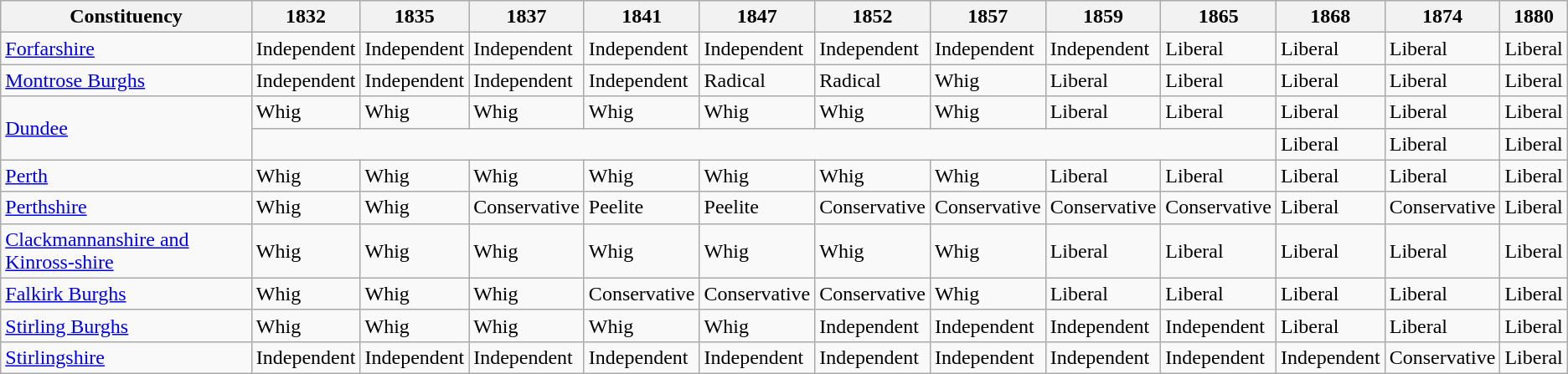<table class=wikitable>
<tr>
<th>Constituency</th>
<th>1832</th>
<th>1835</th>
<th>1837</th>
<th>1841</th>
<th>1847</th>
<th>1852</th>
<th>1857</th>
<th>1859</th>
<th>1865</th>
<th>1868</th>
<th>1874</th>
<th>1880</th>
</tr>
<tr>
<td><a href='#'>Forfarshire</a></td>
<td bgcolor=>Independent</td>
<td bgcolor=>Independent</td>
<td bgcolor=>Independent</td>
<td bgcolor=>Independent</td>
<td bgcolor=>Independent</td>
<td bgcolor=>Independent</td>
<td bgcolor=>Independent</td>
<td bgcolor=>Independent</td>
<td bgcolor=>Liberal</td>
<td bgcolor=>Liberal</td>
<td bgcolor=>Liberal</td>
<td bgcolor=>Liberal</td>
</tr>
<tr>
<td><a href='#'>Montrose Burghs</a></td>
<td bgcolor=>Independent</td>
<td bgcolor=>Independent</td>
<td bgcolor=>Independent</td>
<td bgcolor=>Independent</td>
<td bgcolor=>Radical</td>
<td bgcolor=>Radical</td>
<td bgcolor=>Whig</td>
<td bgcolor=>Liberal</td>
<td bgcolor=>Liberal</td>
<td bgcolor=>Liberal</td>
<td bgcolor=>Liberal</td>
<td bgcolor=>Liberal</td>
</tr>
<tr>
<td rowspan=2><a href='#'>Dundee</a></td>
<td bgcolor=>Whig</td>
<td bgcolor=>Whig</td>
<td bgcolor=>Whig</td>
<td bgcolor=>Whig</td>
<td bgcolor=>Whig</td>
<td bgcolor=>Whig</td>
<td bgcolor=>Whig</td>
<td bgcolor=>Liberal</td>
<td bgcolor=>Liberal</td>
<td bgcolor=>Liberal</td>
<td bgcolor=>Liberal</td>
<td bgcolor=>Liberal</td>
</tr>
<tr>
<td colspan=9></td>
<td bgcolor=>Liberal</td>
<td bgcolor=>Liberal</td>
<td bgcolor=>Liberal</td>
</tr>
<tr>
<td><a href='#'>Perth</a></td>
<td bgcolor=>Whig</td>
<td bgcolor=>Whig</td>
<td bgcolor=>Whig</td>
<td bgcolor=>Whig</td>
<td bgcolor=>Whig</td>
<td bgcolor=>Whig</td>
<td bgcolor=>Whig</td>
<td bgcolor=>Liberal</td>
<td bgcolor=>Liberal</td>
<td bgcolor=>Liberal</td>
<td bgcolor=>Liberal</td>
<td bgcolor=>Liberal</td>
</tr>
<tr>
<td><a href='#'>Perthshire</a></td>
<td bgcolor=>Whig</td>
<td bgcolor=>Whig</td>
<td bgcolor=>Conservative</td>
<td bgcolor=>Peelite</td>
<td bgcolor=>Peelite</td>
<td bgcolor=>Conservative</td>
<td bgcolor=>Conservative</td>
<td bgcolor=>Conservative</td>
<td bgcolor=>Conservative</td>
<td bgcolor=>Liberal</td>
<td bgcolor=>Conservative</td>
<td bgcolor=>Liberal</td>
</tr>
<tr>
<td><a href='#'>Clackmannanshire and Kinross-shire</a></td>
<td bgcolor=>Whig</td>
<td bgcolor=>Whig</td>
<td bgcolor=>Whig</td>
<td bgcolor=>Whig</td>
<td bgcolor=>Whig</td>
<td bgcolor=>Whig</td>
<td bgcolor=>Whig</td>
<td bgcolor=>Liberal</td>
<td bgcolor=>Liberal</td>
<td bgcolor=>Liberal</td>
<td bgcolor=>Liberal</td>
<td bgcolor=>Liberal</td>
</tr>
<tr>
<td><a href='#'>Falkirk Burghs</a></td>
<td bgcolor=>Whig</td>
<td bgcolor=>Whig</td>
<td bgcolor=>Whig</td>
<td bgcolor=>Conservative</td>
<td bgcolor=>Conservative</td>
<td bgcolor=>Conservative</td>
<td bgcolor=>Whig</td>
<td bgcolor=>Liberal</td>
<td bgcolor=>Liberal</td>
<td bgcolor=>Liberal</td>
<td bgcolor=>Liberal</td>
<td bgcolor=>Liberal</td>
</tr>
<tr>
<td><a href='#'>Stirling Burghs</a></td>
<td bgcolor=>Whig</td>
<td bgcolor=>Whig</td>
<td bgcolor=>Whig</td>
<td bgcolor=>Whig</td>
<td bgcolor=>Whig</td>
<td bgcolor=>Independent</td>
<td bgcolor=>Independent</td>
<td bgcolor=>Independent</td>
<td bgcolor=>Independent</td>
<td bgcolor=>Liberal</td>
<td bgcolor=>Liberal</td>
<td bgcolor=>Liberal</td>
</tr>
<tr>
<td><a href='#'>Stirlingshire</a></td>
<td bgcolor=>Independent</td>
<td bgcolor=>Independent</td>
<td bgcolor=>Independent</td>
<td bgcolor=>Independent</td>
<td bgcolor=>Independent</td>
<td bgcolor=>Independent</td>
<td bgcolor=>Independent</td>
<td bgcolor=>Independent</td>
<td bgcolor=>Independent</td>
<td bgcolor=>Independent</td>
<td bgcolor=>Conservative</td>
<td bgcolor=>Liberal</td>
</tr>
</table>
